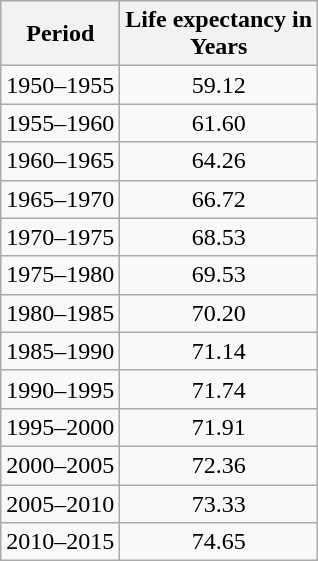<table class="wikitable" style="text-align: center;">
<tr>
<th>Period</th>
<th>Life expectancy in<br>Years</th>
</tr>
<tr>
<td>1950–1955</td>
<td>59.12</td>
</tr>
<tr>
<td>1955–1960</td>
<td> 61.60</td>
</tr>
<tr>
<td>1960–1965</td>
<td> 64.26</td>
</tr>
<tr>
<td>1965–1970</td>
<td> 66.72</td>
</tr>
<tr>
<td>1970–1975</td>
<td> 68.53</td>
</tr>
<tr>
<td>1975–1980</td>
<td> 69.53</td>
</tr>
<tr>
<td>1980–1985</td>
<td> 70.20</td>
</tr>
<tr>
<td>1985–1990</td>
<td> 71.14</td>
</tr>
<tr>
<td>1990–1995</td>
<td> 71.74</td>
</tr>
<tr>
<td>1995–2000</td>
<td> 71.91</td>
</tr>
<tr>
<td>2000–2005</td>
<td> 72.36</td>
</tr>
<tr>
<td>2005–2010</td>
<td> 73.33</td>
</tr>
<tr>
<td>2010–2015</td>
<td> 74.65</td>
</tr>
</table>
